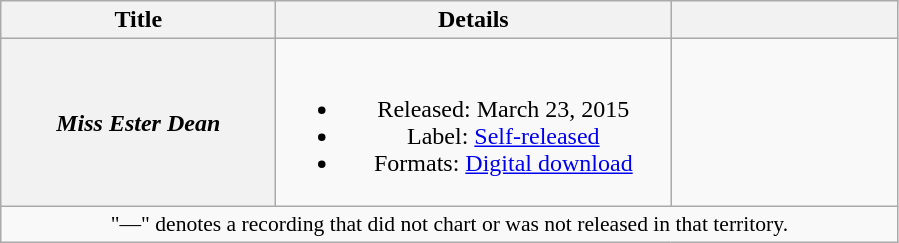<table class="wikitable plainrowheaders" style="text-align:center;">
<tr>
<th scope="col" rowspan="1" style="width:11em;">Title</th>
<th scope="col" rowspan="1" style="width:16em;">Details</th>
<th scope="col" rowspan="1" style="width:9em;"></th>
</tr>
<tr>
<th scope="row"><em>Miss Ester Dean</em></th>
<td><br><ul><li>Released: March 23, 2015</li><li>Label: <a href='#'>Self-released</a></li><li>Formats: <a href='#'>Digital download</a></li></ul></td>
<td><br></td>
</tr>
<tr>
<td colspan="6" style="font-size:90%">"—" denotes a recording that did not chart or was not released in that territory.</td>
</tr>
</table>
